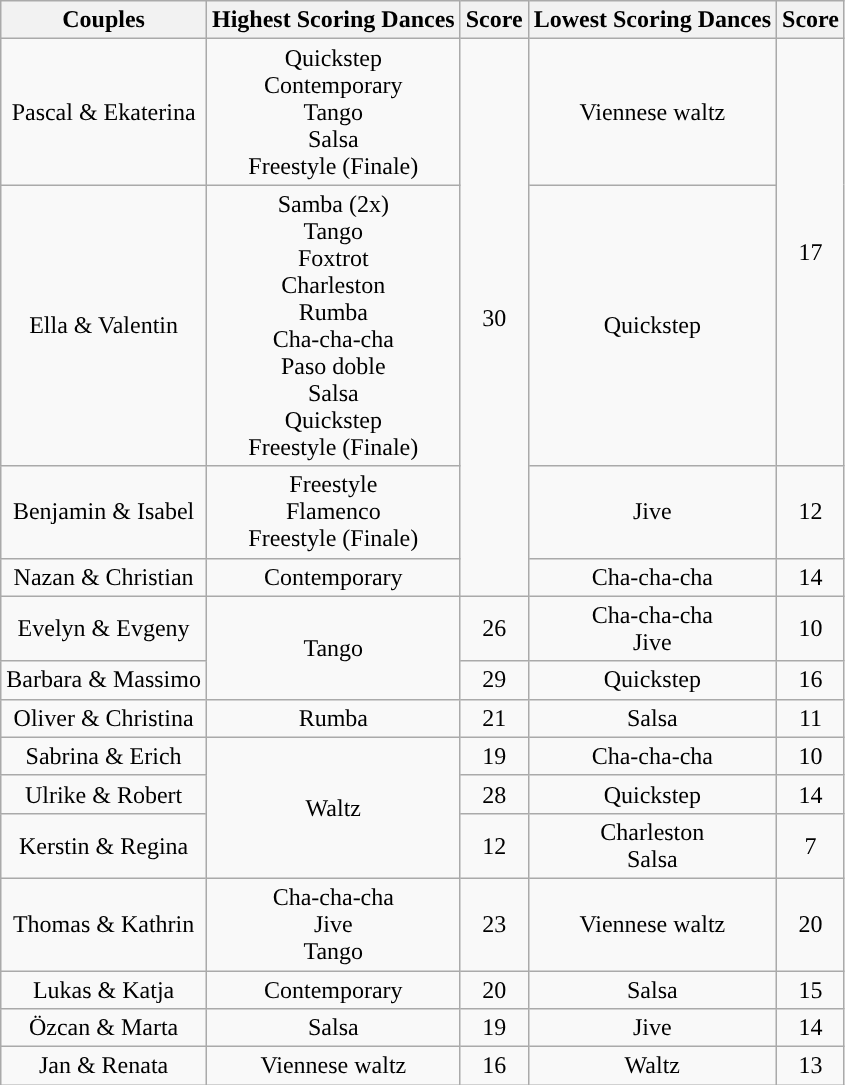<table class="wikitable sortable" style="text-align:center;">
<tr>
<th>Couples</th>
<th>Highest Scoring Dances</th>
<th>Score</th>
<th>Lowest Scoring Dances</th>
<th>Score</th>
</tr>
<tr>
<td>Pascal & Ekaterina</td>
<td>Quickstep<br>Contemporary<br>Tango<br>Salsa<br>Freestyle (Finale)</td>
<td rowspan="4">30</td>
<td>Viennese waltz</td>
<td rowspan="2">17</td>
</tr>
<tr>
<td>Ella & Valentin</td>
<td>Samba (2x)<br>Tango<br>Foxtrot<br>Charleston<br>Rumba<br>Cha-cha-cha<br>Paso doble<br>Salsa<br>Quickstep<br>Freestyle (Finale)</td>
<td>Quickstep</td>
</tr>
<tr>
<td>Benjamin & Isabel</td>
<td>Freestyle<br>Flamenco<br>Freestyle (Finale)</td>
<td>Jive</td>
<td>12</td>
</tr>
<tr>
<td>Nazan & Christian</td>
<td>Contemporary</td>
<td>Cha-cha-cha</td>
<td>14</td>
</tr>
<tr>
<td>Evelyn & Evgeny</td>
<td rowspan="2">Tango</td>
<td>26</td>
<td>Cha-cha-cha<br>Jive</td>
<td>10</td>
</tr>
<tr>
<td>Barbara & Massimo</td>
<td>29</td>
<td>Quickstep</td>
<td>16</td>
</tr>
<tr>
<td>Oliver & Christina</td>
<td>Rumba</td>
<td>21</td>
<td>Salsa</td>
<td>11</td>
</tr>
<tr>
<td>Sabrina & Erich</td>
<td rowspan="3">Waltz</td>
<td>19</td>
<td>Cha-cha-cha</td>
<td>10</td>
</tr>
<tr>
<td>Ulrike & Robert</td>
<td>28</td>
<td>Quickstep</td>
<td>14</td>
</tr>
<tr>
<td>Kerstin & Regina</td>
<td>12</td>
<td>Charleston<br>Salsa</td>
<td>7</td>
</tr>
<tr>
<td>Thomas & Kathrin</td>
<td>Cha-cha-cha<br>Jive<br>Tango</td>
<td>23</td>
<td>Viennese waltz</td>
<td>20</td>
</tr>
<tr>
<td>Lukas & Katja</td>
<td>Contemporary</td>
<td>20</td>
<td>Salsa</td>
<td>15</td>
</tr>
<tr>
<td>Özcan & Marta</td>
<td>Salsa</td>
<td>19</td>
<td>Jive</td>
<td>14</td>
</tr>
<tr>
<td>Jan & Renata</td>
<td>Viennese waltz</td>
<td>16</td>
<td>Waltz</td>
<td>13</td>
</tr>
</table>
